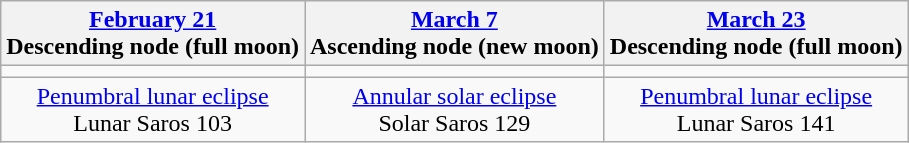<table class="wikitable">
<tr>
<th><a href='#'>February 21</a><br>Descending node (full moon)</th>
<th><a href='#'>March 7</a><br>Ascending node (new moon)</th>
<th><a href='#'>March 23</a><br>Descending node (full moon)</th>
</tr>
<tr>
<td></td>
<td></td>
<td></td>
</tr>
<tr align=center>
<td><a href='#'>Penumbral lunar eclipse</a><br>Lunar Saros 103</td>
<td><a href='#'>Annular solar eclipse</a><br>Solar Saros 129</td>
<td><a href='#'>Penumbral lunar eclipse</a><br>Lunar Saros 141</td>
</tr>
</table>
